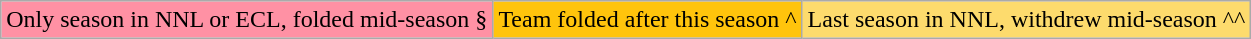<table class="wikitable" style="font-size:100%;line-height:1.1;">
<tr>
<td style="background-color:#FF91A4;">Only season in NNL or ECL, folded mid-season §</td>
<td style="background-color:#FFC40C;">Team folded after this season ^</td>
<td style="background-color:#FDDB6D;">Last season in NNL, withdrew mid-season ^^</td>
</tr>
</table>
